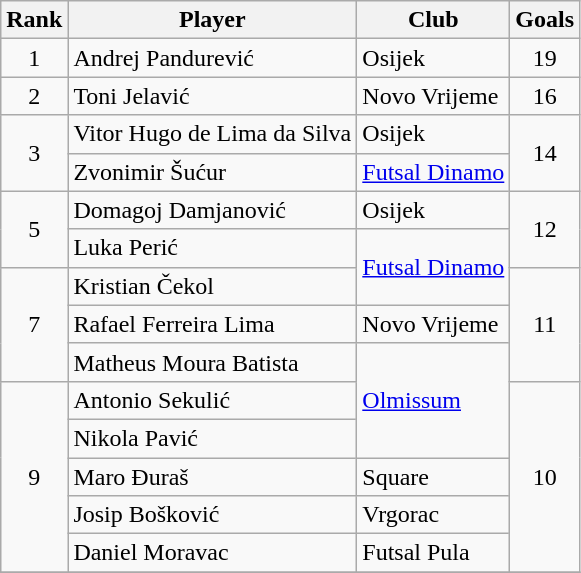<table class="wikitable" style="text-align:center">
<tr>
<th>Rank</th>
<th>Player</th>
<th>Club</th>
<th>Goals</th>
</tr>
<tr>
<td>1</td>
<td align="left">Andrej Pandurević</td>
<td align="left">Osijek</td>
<td>19</td>
</tr>
<tr>
<td>2</td>
<td align="left">Toni Jelavić</td>
<td align="left">Novo Vrijeme</td>
<td>16</td>
</tr>
<tr>
<td rowspan="2">3</td>
<td align="left">Vitor Hugo de Lima da Silva</td>
<td align="left">Osijek</td>
<td rowspan="2">14</td>
</tr>
<tr>
<td align="left">Zvonimir Šućur</td>
<td align="left"><a href='#'>Futsal Dinamo</a></td>
</tr>
<tr>
<td rowspan="2">5</td>
<td align="left">Domagoj Damjanović</td>
<td align="left">Osijek</td>
<td rowspan="2">12</td>
</tr>
<tr>
<td align="left">Luka Perić</td>
<td align="left" rowspan="2"><a href='#'>Futsal Dinamo</a></td>
</tr>
<tr>
<td rowspan="3">7</td>
<td align="left">Kristian Čekol</td>
<td rowspan="3">11</td>
</tr>
<tr>
<td align="left">Rafael Ferreira Lima</td>
<td align="left">Novo Vrijeme</td>
</tr>
<tr>
<td align="left">Matheus Moura Batista</td>
<td rowspan="3" align="left"><a href='#'>Olmissum</a></td>
</tr>
<tr>
<td rowspan="5">9</td>
<td align="left">Antonio Sekulić</td>
<td rowspan="5">10</td>
</tr>
<tr>
<td align="left">Nikola Pavić</td>
</tr>
<tr>
<td align="left">Maro Đuraš</td>
<td align="left">Square</td>
</tr>
<tr>
<td align="left">Josip Bošković</td>
<td align="left">Vrgorac</td>
</tr>
<tr>
<td align="left">Daniel Moravac</td>
<td align="left">Futsal Pula</td>
</tr>
<tr>
</tr>
</table>
